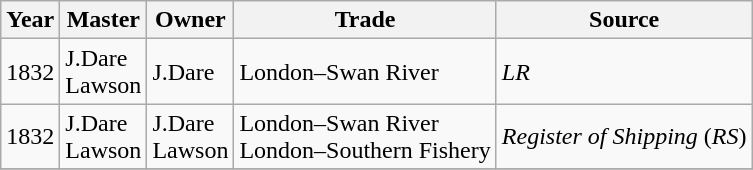<table class="sortable wikitable">
<tr>
<th>Year</th>
<th>Master</th>
<th>Owner</th>
<th>Trade</th>
<th>Source</th>
</tr>
<tr>
<td>1832</td>
<td>J.Dare<br>Lawson</td>
<td>J.Dare</td>
<td>London–Swan River</td>
<td><em>LR</em></td>
</tr>
<tr>
<td>1832</td>
<td>J.Dare<br>Lawson</td>
<td>J.Dare<br>Lawson</td>
<td>London–Swan River<br>London–Southern Fishery</td>
<td><em>Register of Shipping</em> (<em>RS</em>)</td>
</tr>
<tr>
</tr>
</table>
